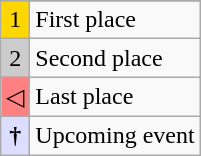<table class="wikitable">
<tr>
</tr>
<tr>
<td style="text-align:center; background-color:#FFD700;">1</td>
<td>First place</td>
</tr>
<tr>
<td style="text-align:center; background-color:#CCC;">2</td>
<td>Second place</td>
</tr>
<tr>
<td style="text-align:center; background-color:#FE8080;">◁</td>
<td>Last place</td>
</tr>
<tr>
<td style="text-align:center; background-color:#DDF;"><strong>†</strong></td>
<td>Upcoming event</td>
</tr>
</table>
